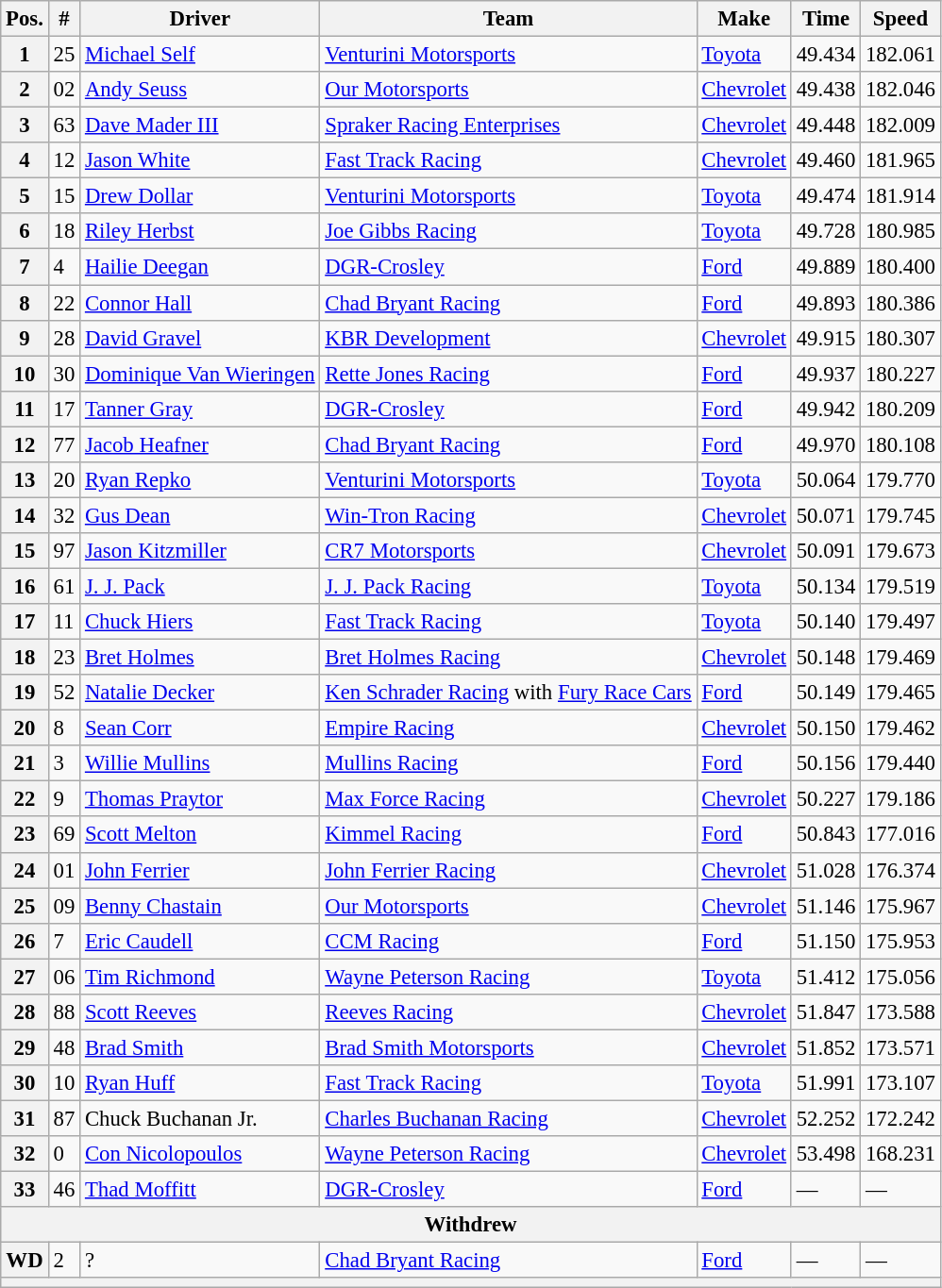<table class="wikitable" style="font-size:95%">
<tr>
<th>Pos.</th>
<th>#</th>
<th>Driver</th>
<th>Team</th>
<th>Make</th>
<th>Time</th>
<th>Speed</th>
</tr>
<tr>
<th>1</th>
<td>25</td>
<td><a href='#'>Michael Self</a></td>
<td><a href='#'>Venturini Motorsports</a></td>
<td><a href='#'>Toyota</a></td>
<td>49.434</td>
<td>182.061</td>
</tr>
<tr>
<th>2</th>
<td>02</td>
<td><a href='#'>Andy Seuss</a></td>
<td><a href='#'>Our Motorsports</a></td>
<td><a href='#'>Chevrolet</a></td>
<td>49.438</td>
<td>182.046</td>
</tr>
<tr>
<th>3</th>
<td>63</td>
<td><a href='#'>Dave Mader III</a></td>
<td><a href='#'>Spraker Racing Enterprises</a></td>
<td><a href='#'>Chevrolet</a></td>
<td>49.448</td>
<td>182.009</td>
</tr>
<tr>
<th>4</th>
<td>12</td>
<td><a href='#'>Jason White</a></td>
<td><a href='#'>Fast Track Racing</a></td>
<td><a href='#'>Chevrolet</a></td>
<td>49.460</td>
<td>181.965</td>
</tr>
<tr>
<th>5</th>
<td>15</td>
<td><a href='#'>Drew Dollar</a></td>
<td><a href='#'>Venturini Motorsports</a></td>
<td><a href='#'>Toyota</a></td>
<td>49.474</td>
<td>181.914</td>
</tr>
<tr>
<th>6</th>
<td>18</td>
<td><a href='#'>Riley Herbst</a></td>
<td><a href='#'>Joe Gibbs Racing</a></td>
<td><a href='#'>Toyota</a></td>
<td>49.728</td>
<td>180.985</td>
</tr>
<tr>
<th>7</th>
<td>4</td>
<td><a href='#'>Hailie Deegan</a></td>
<td><a href='#'>DGR-Crosley</a></td>
<td><a href='#'>Ford</a></td>
<td>49.889</td>
<td>180.400</td>
</tr>
<tr>
<th>8</th>
<td>22</td>
<td><a href='#'>Connor Hall</a></td>
<td><a href='#'>Chad Bryant Racing</a></td>
<td><a href='#'>Ford</a></td>
<td>49.893</td>
<td>180.386</td>
</tr>
<tr>
<th>9</th>
<td>28</td>
<td><a href='#'>David Gravel</a></td>
<td><a href='#'>KBR Development</a></td>
<td><a href='#'>Chevrolet</a></td>
<td>49.915</td>
<td>180.307</td>
</tr>
<tr>
<th>10</th>
<td>30</td>
<td><a href='#'>Dominique Van Wieringen</a></td>
<td><a href='#'>Rette Jones Racing</a></td>
<td><a href='#'>Ford</a></td>
<td>49.937</td>
<td>180.227</td>
</tr>
<tr>
<th>11</th>
<td>17</td>
<td><a href='#'>Tanner Gray</a></td>
<td><a href='#'>DGR-Crosley</a></td>
<td><a href='#'>Ford</a></td>
<td>49.942</td>
<td>180.209</td>
</tr>
<tr>
<th>12</th>
<td>77</td>
<td><a href='#'>Jacob Heafner</a></td>
<td><a href='#'>Chad Bryant Racing</a></td>
<td><a href='#'>Ford</a></td>
<td>49.970</td>
<td>180.108</td>
</tr>
<tr>
<th>13</th>
<td>20</td>
<td><a href='#'>Ryan Repko</a></td>
<td><a href='#'>Venturini Motorsports</a></td>
<td><a href='#'>Toyota</a></td>
<td>50.064</td>
<td>179.770</td>
</tr>
<tr>
<th>14</th>
<td>32</td>
<td><a href='#'>Gus Dean</a></td>
<td><a href='#'>Win-Tron Racing</a></td>
<td><a href='#'>Chevrolet</a></td>
<td>50.071</td>
<td>179.745</td>
</tr>
<tr>
<th>15</th>
<td>97</td>
<td><a href='#'>Jason Kitzmiller</a></td>
<td><a href='#'>CR7 Motorsports</a></td>
<td><a href='#'>Chevrolet</a></td>
<td>50.091</td>
<td>179.673</td>
</tr>
<tr>
<th>16</th>
<td>61</td>
<td><a href='#'>J. J. Pack</a></td>
<td><a href='#'>J. J. Pack Racing</a></td>
<td><a href='#'>Toyota</a></td>
<td>50.134</td>
<td>179.519</td>
</tr>
<tr>
<th>17</th>
<td>11</td>
<td><a href='#'>Chuck Hiers</a></td>
<td><a href='#'>Fast Track Racing</a></td>
<td><a href='#'>Toyota</a></td>
<td>50.140</td>
<td>179.497</td>
</tr>
<tr>
<th>18</th>
<td>23</td>
<td><a href='#'>Bret Holmes</a></td>
<td><a href='#'>Bret Holmes Racing</a></td>
<td><a href='#'>Chevrolet</a></td>
<td>50.148</td>
<td>179.469</td>
</tr>
<tr>
<th>19</th>
<td>52</td>
<td><a href='#'>Natalie Decker</a></td>
<td><a href='#'>Ken Schrader Racing</a> with <a href='#'>Fury Race Cars</a></td>
<td><a href='#'>Ford</a></td>
<td>50.149</td>
<td>179.465</td>
</tr>
<tr>
<th>20</th>
<td>8</td>
<td><a href='#'>Sean Corr</a></td>
<td><a href='#'>Empire Racing</a></td>
<td><a href='#'>Chevrolet</a></td>
<td>50.150</td>
<td>179.462</td>
</tr>
<tr>
<th>21</th>
<td>3</td>
<td><a href='#'>Willie Mullins</a></td>
<td><a href='#'>Mullins Racing</a></td>
<td><a href='#'>Ford</a></td>
<td>50.156</td>
<td>179.440</td>
</tr>
<tr>
<th>22</th>
<td>9</td>
<td><a href='#'>Thomas Praytor</a></td>
<td><a href='#'>Max Force Racing</a></td>
<td><a href='#'>Chevrolet</a></td>
<td>50.227</td>
<td>179.186</td>
</tr>
<tr>
<th>23</th>
<td>69</td>
<td><a href='#'>Scott Melton</a></td>
<td><a href='#'>Kimmel Racing</a></td>
<td><a href='#'>Ford</a></td>
<td>50.843</td>
<td>177.016</td>
</tr>
<tr>
<th>24</th>
<td>01</td>
<td><a href='#'>John Ferrier</a></td>
<td><a href='#'>John Ferrier Racing</a></td>
<td><a href='#'>Chevrolet</a></td>
<td>51.028</td>
<td>176.374</td>
</tr>
<tr>
<th>25</th>
<td>09</td>
<td><a href='#'>Benny Chastain</a></td>
<td><a href='#'>Our Motorsports</a></td>
<td><a href='#'>Chevrolet</a></td>
<td>51.146</td>
<td>175.967</td>
</tr>
<tr>
<th>26</th>
<td>7</td>
<td><a href='#'>Eric Caudell</a></td>
<td><a href='#'>CCM Racing</a></td>
<td><a href='#'>Ford</a></td>
<td>51.150</td>
<td>175.953</td>
</tr>
<tr>
<th>27</th>
<td>06</td>
<td><a href='#'>Tim Richmond</a></td>
<td><a href='#'>Wayne Peterson Racing</a></td>
<td><a href='#'>Toyota</a></td>
<td>51.412</td>
<td>175.056</td>
</tr>
<tr>
<th>28</th>
<td>88</td>
<td><a href='#'>Scott Reeves</a></td>
<td><a href='#'>Reeves Racing</a></td>
<td><a href='#'>Chevrolet</a></td>
<td>51.847</td>
<td>173.588</td>
</tr>
<tr>
<th>29</th>
<td>48</td>
<td><a href='#'>Brad Smith</a></td>
<td><a href='#'>Brad Smith Motorsports</a></td>
<td><a href='#'>Chevrolet</a></td>
<td>51.852</td>
<td>173.571</td>
</tr>
<tr>
<th>30</th>
<td>10</td>
<td><a href='#'>Ryan Huff</a></td>
<td><a href='#'>Fast Track Racing</a></td>
<td><a href='#'>Toyota</a></td>
<td>51.991</td>
<td>173.107</td>
</tr>
<tr>
<th>31</th>
<td>87</td>
<td>Chuck Buchanan Jr.</td>
<td><a href='#'>Charles Buchanan Racing</a></td>
<td><a href='#'>Chevrolet</a></td>
<td>52.252</td>
<td>172.242</td>
</tr>
<tr>
<th>32</th>
<td>0</td>
<td><a href='#'>Con Nicolopoulos</a></td>
<td><a href='#'>Wayne Peterson Racing</a></td>
<td><a href='#'>Chevrolet</a></td>
<td>53.498</td>
<td>168.231</td>
</tr>
<tr>
<th>33</th>
<td>46</td>
<td><a href='#'>Thad Moffitt</a></td>
<td><a href='#'>DGR-Crosley</a></td>
<td><a href='#'>Ford</a></td>
<td>—</td>
<td>—</td>
</tr>
<tr>
<th colspan="7">Withdrew</th>
</tr>
<tr>
<th>WD</th>
<td>2</td>
<td>?</td>
<td><a href='#'>Chad Bryant Racing</a></td>
<td><a href='#'>Ford</a></td>
<td>—</td>
<td>—</td>
</tr>
<tr>
<th colspan="7"></th>
</tr>
</table>
